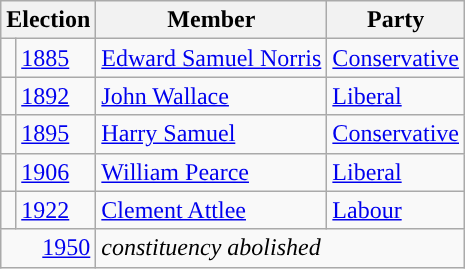<table class="wikitable">
<tr>
<th colspan="2">Election</th>
<th>Member</th>
<th>Party</th>
</tr>
<tr>
<td style="color:inherit;background-color: "></td>
<td><a href='#'>1885</a></td>
<td><a href='#'>Edward Samuel Norris</a></td>
<td><a href='#'>Conservative</a></td>
</tr>
<tr>
<td style="color:inherit;background-color: "></td>
<td><a href='#'>1892</a></td>
<td><a href='#'>John Wallace</a></td>
<td><a href='#'>Liberal</a></td>
</tr>
<tr>
<td style="color:inherit;background-color: "></td>
<td><a href='#'>1895</a></td>
<td><a href='#'>Harry Samuel</a></td>
<td><a href='#'>Conservative</a></td>
</tr>
<tr>
<td style="color:inherit;background-color: "></td>
<td><a href='#'>1906</a></td>
<td><a href='#'>William Pearce</a></td>
<td><a href='#'>Liberal</a></td>
</tr>
<tr>
<td style="color:inherit;background-color: "></td>
<td><a href='#'>1922</a></td>
<td><a href='#'>Clement Attlee</a></td>
<td><a href='#'>Labour</a></td>
</tr>
<tr>
<td colspan="2" align="right"><a href='#'>1950</a></td>
<td colspan="2"><em>constituency abolished</em></td>
</tr>
</table>
